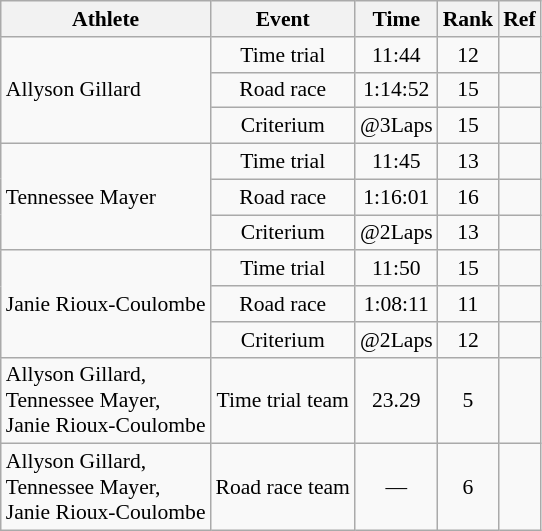<table class=wikitable style="font-size:90%">
<tr>
<th>Athlete</th>
<th>Event</th>
<th>Time</th>
<th>Rank</th>
<th>Ref</th>
</tr>
<tr>
<td rowspan=3>Allyson Gillard</td>
<td align=center>Time trial</td>
<td align=center>11:44</td>
<td align=center>12</td>
<td></td>
</tr>
<tr>
<td align=center>Road race</td>
<td align=center>1:14:52</td>
<td align=center>15</td>
<td align=center></td>
</tr>
<tr>
<td align=center>Criterium</td>
<td align=center>@3Laps</td>
<td align=center>15</td>
<td align=center></td>
</tr>
<tr>
<td rowspan=3>Tennessee Mayer</td>
<td align=center>Time trial</td>
<td align=center>11:45</td>
<td align=center>13</td>
<td align=center></td>
</tr>
<tr>
<td align=center>Road race</td>
<td align=center>1:16:01</td>
<td align=center>16</td>
<td align=center></td>
</tr>
<tr>
<td align=center>Criterium</td>
<td align=center>@2Laps</td>
<td align=center>13</td>
<td align=center></td>
</tr>
<tr>
<td rowspan=3>Janie Rioux-Coulombe</td>
<td align=center>Time trial</td>
<td align=center>11:50</td>
<td align=center>15</td>
<td align=center></td>
</tr>
<tr>
<td align=center>Road race</td>
<td align=center>1:08:11</td>
<td align=center>11</td>
<td align=center></td>
</tr>
<tr>
<td align=center>Criterium</td>
<td align=center>@2Laps</td>
<td align=center>12</td>
<td align=center></td>
</tr>
<tr>
<td>Allyson Gillard,<br>Tennessee Mayer,<br>Janie Rioux-Coulombe</td>
<td align=center>Time trial team</td>
<td align=center>23.29</td>
<td align=center>5</td>
<td align=center></td>
</tr>
<tr>
<td>Allyson Gillard,<br>Tennessee Mayer,<br>Janie Rioux-Coulombe</td>
<td align=center>Road race team</td>
<td align=center>—</td>
<td align=center>6</td>
<td align=center></td>
</tr>
</table>
